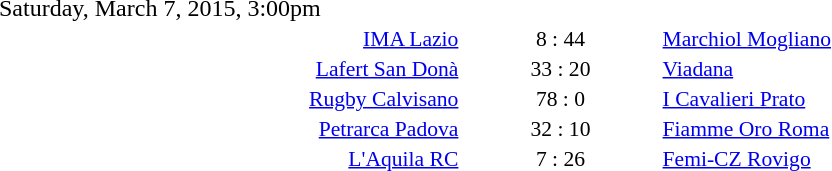<table style="width:70%;" cellspacing="1">
<tr>
<th width=35%></th>
<th width=15%></th>
<th></th>
</tr>
<tr>
<td>Saturday, March 7, 2015, 3:00pm</td>
</tr>
<tr style=font-size:90%>
<td align=right><a href='#'>IMA Lazio</a></td>
<td align=center>8 : 44</td>
<td><a href='#'>Marchiol Mogliano</a></td>
</tr>
<tr style=font-size:90%>
<td align=right><a href='#'>Lafert San Donà</a></td>
<td align=center>33 : 20</td>
<td><a href='#'>Viadana</a></td>
</tr>
<tr style=font-size:90%>
<td align=right><a href='#'>Rugby Calvisano</a></td>
<td align=center>78 : 0</td>
<td><a href='#'>I Cavalieri Prato</a></td>
</tr>
<tr style=font-size:90%>
<td align=right><a href='#'>Petrarca Padova</a></td>
<td align=center>32 : 10</td>
<td><a href='#'>Fiamme Oro Roma</a></td>
</tr>
<tr style=font-size:90%>
<td align=right><a href='#'>L'Aquila RC</a></td>
<td align=center>7 : 26</td>
<td><a href='#'>Femi-CZ Rovigo</a></td>
</tr>
</table>
